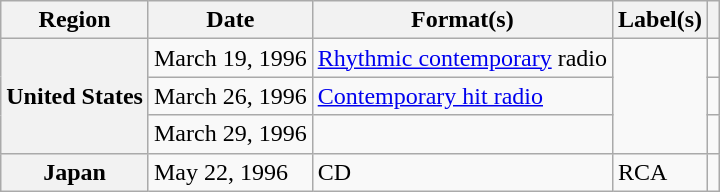<table class="wikitable plainrowheaders">
<tr>
<th scope="col">Region</th>
<th scope="col">Date</th>
<th scope="col">Format(s)</th>
<th scope="col">Label(s)</th>
<th scope="col"></th>
</tr>
<tr>
<th scope="row" rowspan="3">United States</th>
<td>March 19, 1996</td>
<td><a href='#'>Rhythmic contemporary</a> radio</td>
<td rowspan="3"></td>
<td></td>
</tr>
<tr>
<td>March 26, 1996</td>
<td><a href='#'>Contemporary hit radio</a></td>
<td></td>
</tr>
<tr>
<td>March 29, 1996</td>
<td></td>
<td></td>
</tr>
<tr>
<th scope="row">Japan</th>
<td>May 22, 1996</td>
<td>CD</td>
<td>RCA</td>
<td></td>
</tr>
</table>
